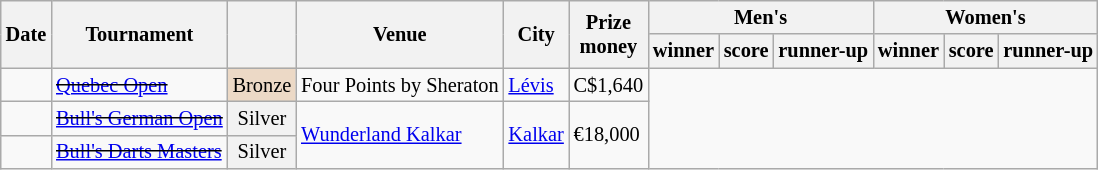<table class="wikitable sortable" style="font-size: 85%">
<tr>
<th rowspan="2">Date</th>
<th rowspan="2">Tournament</th>
<th rowspan="2"></th>
<th rowspan="2">Venue</th>
<th rowspan="2">City</th>
<th rowspan="2" class=unsortable>Prize<br>money</th>
<th colspan="3">Men's</th>
<th colspan="3">Women's</th>
</tr>
<tr>
<th>winner</th>
<th class=unsortable>score</th>
<th>runner-up</th>
<th>winner</th>
<th class=unsortable>score</th>
<th>runner-up</th>
</tr>
<tr>
<td></td>
<td><s><a href='#'>Quebec Open</a></s></td>
<td bgcolor="ecd9c6" align="center">Bronze</td>
<td>Four Points by Sheraton</td>
<td> <a href='#'>Lévis</a></td>
<td>C$1,640</td>
</tr>
<tr>
<td></td>
<td><s><a href='#'>Bull's German Open</a></s></td>
<td bgcolor="f2f2f2" align="center">Silver</td>
<td rowspan=2><a href='#'>Wunderland Kalkar</a></td>
<td rowspan=2> <a href='#'>Kalkar</a></td>
<td rowspan=2>€18,000</td>
</tr>
<tr>
<td></td>
<td><s><a href='#'>Bull's Darts Masters</a></s></td>
<td bgcolor="f2f2f2" align="center">Silver</td>
</tr>
</table>
